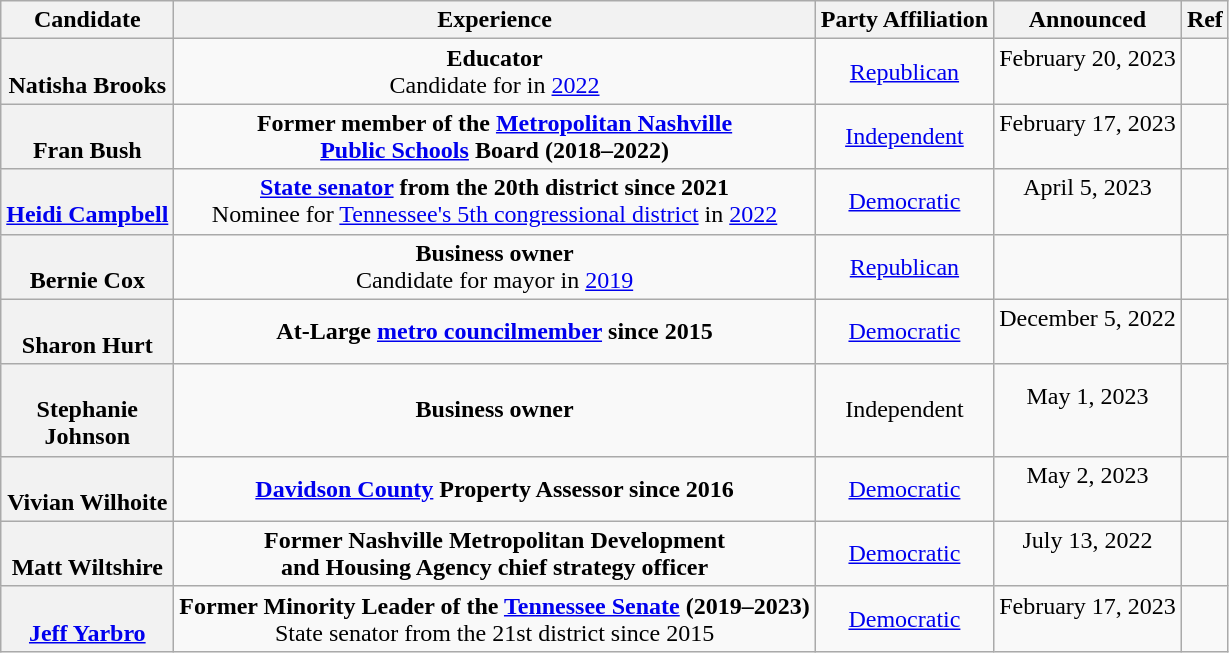<table class="wikitable sortable" style="text-align:center">
<tr>
<th>Candidate</th>
<th>Experience</th>
<th>Party Affiliation</th>
<th>Announced</th>
<th>Ref</th>
</tr>
<tr>
<th><br>Natisha Brooks</th>
<td><strong>Educator</strong><br>Candidate for  in <a href='#'>2022</a></td>
<td><a href='#'>Republican</a></td>
<td>February 20, 2023<br><br></td>
<td></td>
</tr>
<tr>
<th><br>Fran Bush</th>
<td><strong>Former member of the <a href='#'>Metropolitan Nashville<br>Public Schools</a> Board (2018–2022)</strong></td>
<td><a href='#'>Independent</a></td>
<td>February 17, 2023<br><br></td>
<td></td>
</tr>
<tr>
<th><br><a href='#'>Heidi Campbell</a></th>
<td><strong><a href='#'>State senator</a> from the 20th district since 2021</strong><br>Nominee for <a href='#'>Tennessee's 5th congressional district</a> in <a href='#'>2022</a></td>
<td><a href='#'>Democratic</a></td>
<td>April 5, 2023<br><br></td>
<td></td>
</tr>
<tr>
<th><br>Bernie Cox</th>
<td><strong>Business owner</strong><br>Candidate for mayor in <a href='#'>2019</a></td>
<td><a href='#'>Republican</a></td>
<td><br></td>
<td></td>
</tr>
<tr>
<th><br>Sharon Hurt</th>
<td><strong>At-Large <a href='#'>metro councilmember</a> since 2015</strong></td>
<td><a href='#'>Democratic</a></td>
<td>December 5, 2022<br><br></td>
<td></td>
</tr>
<tr>
<th><br>Stephanie<br>Johnson</th>
<td><strong>Business owner</strong></td>
<td>Independent</td>
<td>May 1, 2023<br><br></td>
<td></td>
</tr>
<tr>
<th><br>Vivian Wilhoite</th>
<td><strong><a href='#'>Davidson County</a> Property Assessor since 2016</strong></td>
<td><a href='#'>Democratic</a></td>
<td>May 2, 2023<br><br></td>
<td></td>
</tr>
<tr>
<th><br>Matt Wiltshire</th>
<td><strong>Former Nashville Metropolitan Development<br>and Housing Agency chief strategy officer</strong></td>
<td><a href='#'>Democratic</a></td>
<td>July 13, 2022<br><br></td>
<td></td>
</tr>
<tr>
<th><br><a href='#'>Jeff Yarbro</a></th>
<td><strong>Former Minority Leader of the <a href='#'>Tennessee Senate</a> (2019–2023)</strong><br>State senator from the 21st district since 2015</td>
<td><a href='#'>Democratic</a></td>
<td>February 17, 2023<br><br></td>
<td></td>
</tr>
</table>
